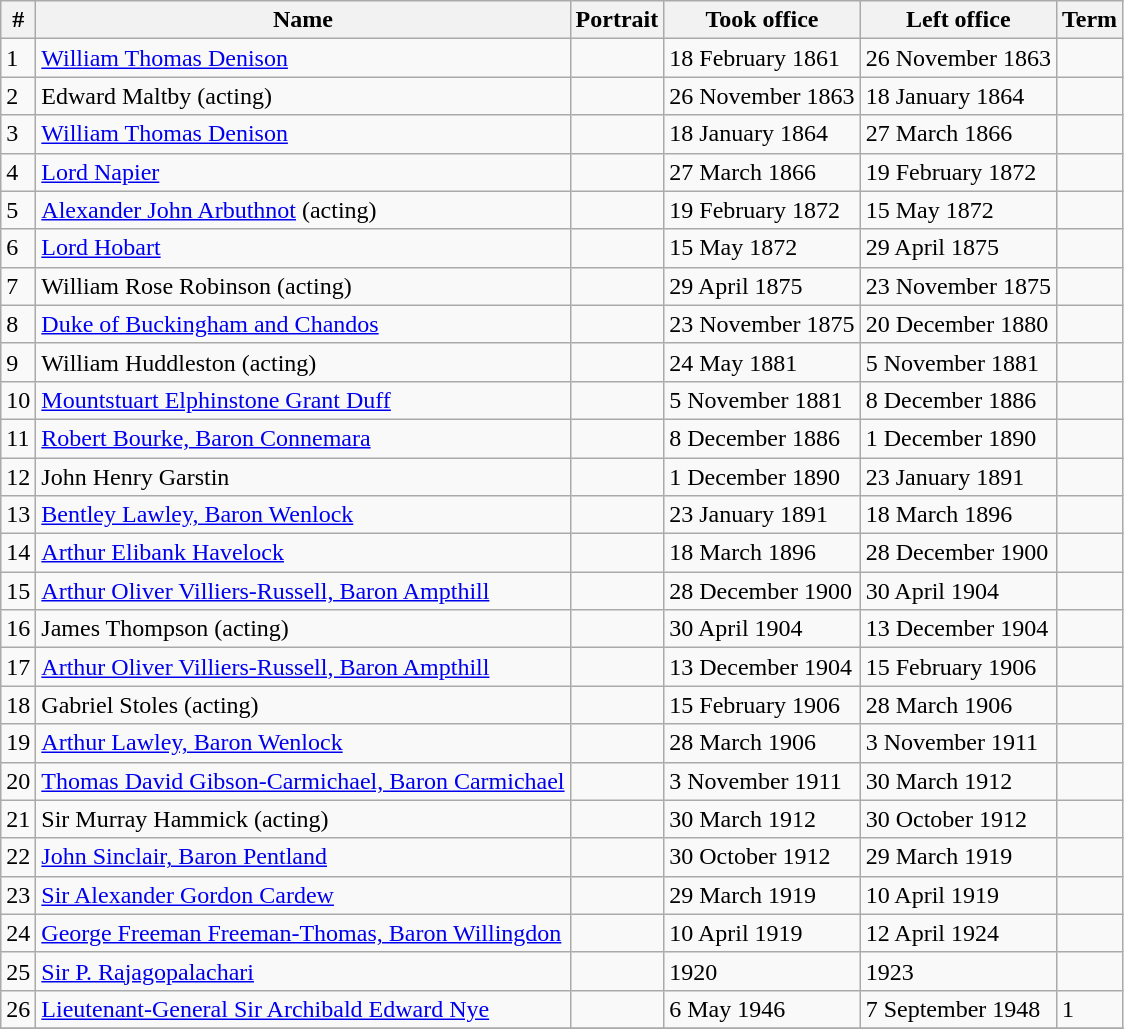<table class="wikitable sortable">
<tr>
<th>#</th>
<th>Name</th>
<th>Portrait</th>
<th class="sortable">Took office</th>
<th class="sortable">Left office</th>
<th>Term</th>
</tr>
<tr>
<td>1</td>
<td><a href='#'>William Thomas Denison</a></td>
<td></td>
<td>18 February 1861</td>
<td>26 November 1863</td>
<td></td>
</tr>
<tr>
<td>2</td>
<td>Edward Maltby (acting)</td>
<td></td>
<td>26 November 1863</td>
<td>18 January 1864</td>
<td></td>
</tr>
<tr>
<td>3</td>
<td><a href='#'>William Thomas Denison</a></td>
<td></td>
<td>18 January 1864</td>
<td>27 March 1866</td>
<td></td>
</tr>
<tr>
<td>4</td>
<td><a href='#'>Lord Napier</a></td>
<td></td>
<td>27 March 1866</td>
<td>19 February 1872</td>
<td></td>
</tr>
<tr>
<td>5</td>
<td><a href='#'>Alexander John Arbuthnot</a> (acting)</td>
<td></td>
<td>19 February 1872</td>
<td>15 May 1872</td>
<td></td>
</tr>
<tr>
<td>6</td>
<td><a href='#'>Lord Hobart</a></td>
<td></td>
<td>15 May 1872</td>
<td>29 April 1875</td>
<td></td>
</tr>
<tr>
<td>7</td>
<td>William Rose Robinson (acting)</td>
<td></td>
<td>29 April 1875</td>
<td>23 November 1875</td>
<td></td>
</tr>
<tr>
<td>8</td>
<td><a href='#'>Duke of Buckingham and Chandos</a></td>
<td></td>
<td>23 November 1875</td>
<td>20 December 1880</td>
<td></td>
</tr>
<tr>
<td>9</td>
<td>William Huddleston (acting)</td>
<td></td>
<td>24 May 1881</td>
<td>5 November 1881</td>
<td></td>
</tr>
<tr>
<td>10</td>
<td><a href='#'>Mountstuart Elphinstone Grant Duff</a></td>
<td></td>
<td>5 November 1881</td>
<td>8 December 1886</td>
<td></td>
</tr>
<tr>
<td>11</td>
<td><a href='#'>Robert Bourke, Baron Connemara</a></td>
<td></td>
<td>8 December 1886</td>
<td>1 December 1890</td>
<td></td>
</tr>
<tr>
<td>12</td>
<td>John Henry Garstin</td>
<td></td>
<td>1 December 1890</td>
<td>23 January 1891</td>
<td></td>
</tr>
<tr>
<td>13</td>
<td><a href='#'>Bentley Lawley, Baron Wenlock</a></td>
<td></td>
<td>23 January 1891</td>
<td>18 March 1896</td>
<td></td>
</tr>
<tr>
<td>14</td>
<td><a href='#'>Arthur Elibank Havelock</a></td>
<td></td>
<td>18 March 1896</td>
<td>28 December 1900</td>
<td></td>
</tr>
<tr>
<td>15</td>
<td><a href='#'>Arthur Oliver Villiers-Russell, Baron Ampthill</a></td>
<td></td>
<td>28 December 1900</td>
<td>30 April 1904</td>
<td></td>
</tr>
<tr>
<td>16</td>
<td>James Thompson (acting)</td>
<td></td>
<td>30 April 1904</td>
<td>13 December 1904</td>
<td></td>
</tr>
<tr>
<td>17</td>
<td><a href='#'>Arthur Oliver Villiers-Russell, Baron Ampthill</a></td>
<td></td>
<td>13 December 1904</td>
<td>15 February 1906</td>
<td></td>
</tr>
<tr>
<td>18</td>
<td>Gabriel Stoles (acting)</td>
<td></td>
<td>15 February 1906</td>
<td>28 March 1906</td>
<td></td>
</tr>
<tr>
<td>19</td>
<td><a href='#'>Arthur Lawley, Baron Wenlock</a></td>
<td></td>
<td>28 March 1906</td>
<td>3 November 1911</td>
<td></td>
</tr>
<tr>
<td>20</td>
<td><a href='#'>Thomas David Gibson-Carmichael, Baron Carmichael</a></td>
<td></td>
<td>3 November 1911</td>
<td>30 March 1912</td>
<td></td>
</tr>
<tr>
<td>21</td>
<td>Sir Murray Hammick (acting)</td>
<td></td>
<td>30 March 1912</td>
<td>30 October 1912</td>
<td></td>
</tr>
<tr>
<td>22</td>
<td><a href='#'>John Sinclair, Baron Pentland</a></td>
<td></td>
<td>30 October 1912</td>
<td>29 March 1919</td>
<td></td>
</tr>
<tr>
<td>23</td>
<td><a href='#'>Sir Alexander Gordon Cardew</a></td>
<td></td>
<td>29 March 1919</td>
<td>10 April 1919</td>
<td></td>
</tr>
<tr>
<td>24</td>
<td><a href='#'>George Freeman Freeman-Thomas, Baron Willingdon</a></td>
<td></td>
<td>10 April 1919</td>
<td>12 April 1924</td>
<td></td>
</tr>
<tr>
<td>25</td>
<td><a href='#'>Sir P. Rajagopalachari</a></td>
<td></td>
<td>1920</td>
<td>1923</td>
<td></td>
</tr>
<tr>
<td>26</td>
<td><a href='#'>Lieutenant-General Sir Archibald Edward Nye</a></td>
<td></td>
<td>6 May 1946</td>
<td>7 September 1948</td>
<td>1</td>
</tr>
<tr>
</tr>
</table>
